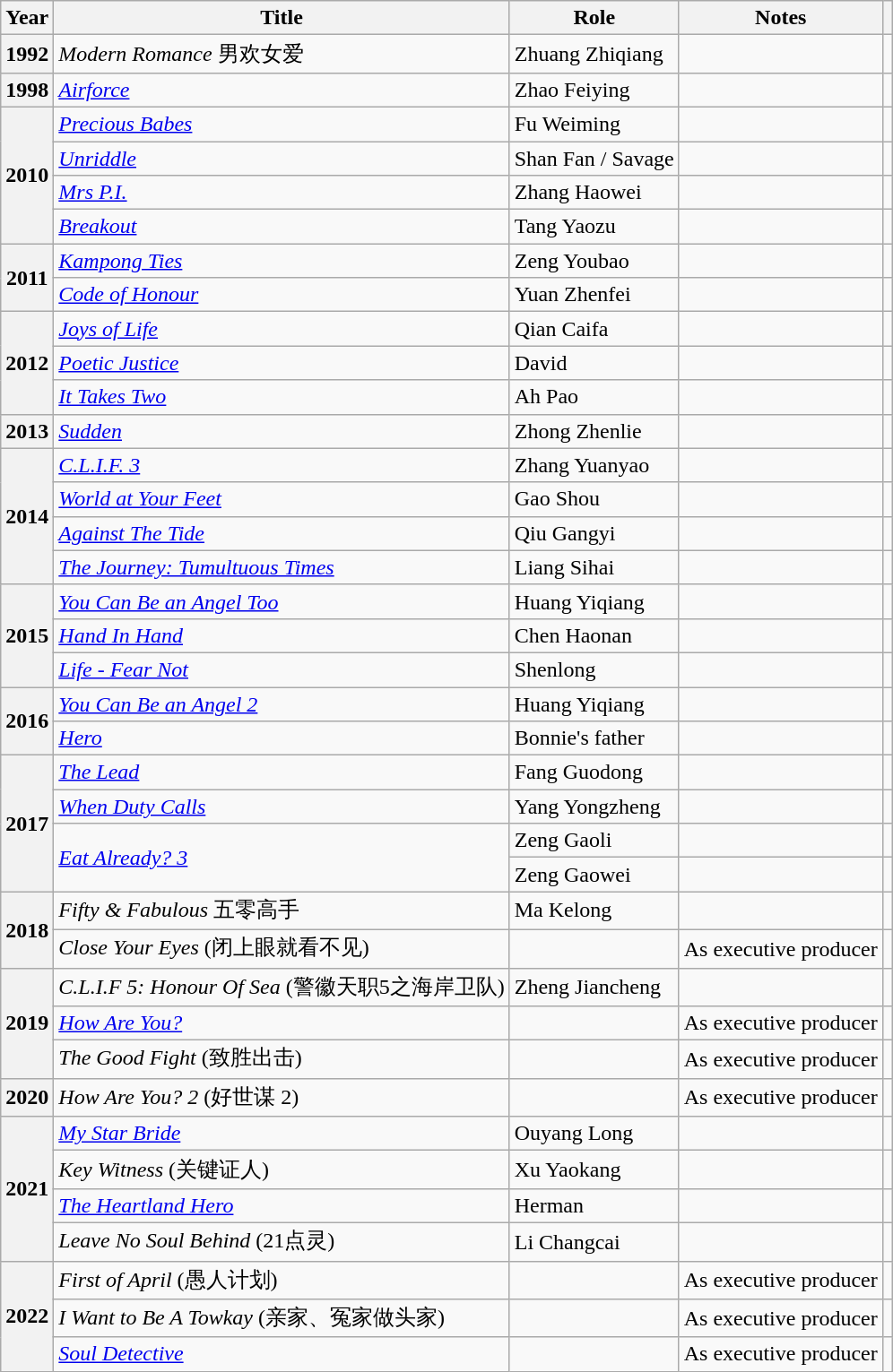<table class="wikitable sortable plainrowheaders">
<tr>
<th scope="col">Year</th>
<th scope="col">Title</th>
<th scope="col">Role</th>
<th scope="col" class="unsortable">Notes</th>
<th scope="col" class="unsortable"></th>
</tr>
<tr>
<th scope="row">1992</th>
<td><em>Modern Romance</em> 男欢女爱</td>
<td>Zhuang Zhiqiang</td>
<td></td>
<td></td>
</tr>
<tr>
<th scope="row" rowspan="1">1998</th>
<td><em><a href='#'>Airforce</a></em></td>
<td>Zhao Feiying</td>
<td></td>
<td></td>
</tr>
<tr>
<th scope="row" rowspan="4">2010</th>
<td><em><a href='#'>Precious Babes</a></em></td>
<td>Fu Weiming</td>
<td></td>
<td></td>
</tr>
<tr>
<td><em><a href='#'>Unriddle</a></em></td>
<td>Shan Fan / Savage</td>
<td></td>
<td></td>
</tr>
<tr>
<td><em><a href='#'>Mrs P.I.</a></em></td>
<td>Zhang Haowei</td>
<td></td>
<td></td>
</tr>
<tr>
<td><em><a href='#'>Breakout</a></em></td>
<td>Tang Yaozu</td>
<td></td>
<td></td>
</tr>
<tr>
<th scope="row" rowspan="2">2011</th>
<td><em><a href='#'>Kampong Ties</a></em></td>
<td>Zeng Youbao</td>
<td></td>
<td></td>
</tr>
<tr>
<td><em><a href='#'>Code of Honour</a></em></td>
<td>Yuan Zhenfei</td>
<td></td>
<td></td>
</tr>
<tr>
<th scope="row" rowspan="3">2012</th>
<td><em><a href='#'>Joys of Life</a></em></td>
<td>Qian Caifa</td>
<td></td>
<td></td>
</tr>
<tr>
<td><em><a href='#'>Poetic Justice</a></em></td>
<td>David</td>
<td></td>
<td></td>
</tr>
<tr>
<td><em><a href='#'>It Takes Two</a></em></td>
<td>Ah Pao</td>
<td></td>
<td></td>
</tr>
<tr>
<th scope="row" rowspan="1">2013</th>
<td><em><a href='#'>Sudden</a></em></td>
<td>Zhong Zhenlie</td>
<td></td>
<td></td>
</tr>
<tr>
<th scope="row" rowspan="4">2014</th>
<td><em><a href='#'>C.L.I.F. 3</a></em></td>
<td>Zhang Yuanyao</td>
<td></td>
<td></td>
</tr>
<tr>
<td><em><a href='#'>World at Your Feet</a></em></td>
<td>Gao Shou</td>
<td></td>
<td></td>
</tr>
<tr>
<td><em><a href='#'>Against The Tide</a></em></td>
<td>Qiu Gangyi</td>
<td></td>
<td></td>
</tr>
<tr>
<td><em><a href='#'>The Journey: Tumultuous Times</a></em></td>
<td>Liang Sihai</td>
<td></td>
<td></td>
</tr>
<tr>
<th scope="row" rowspan="3">2015</th>
<td><em><a href='#'>You Can Be an Angel Too</a></em></td>
<td>Huang Yiqiang</td>
<td></td>
<td></td>
</tr>
<tr>
<td><em><a href='#'>Hand In Hand</a></em></td>
<td>Chen Haonan</td>
<td></td>
<td></td>
</tr>
<tr>
<td><em><a href='#'>Life - Fear Not</a></em></td>
<td>Shenlong</td>
<td></td>
<td></td>
</tr>
<tr>
<th scope="row" rowspan="2">2016</th>
<td><em><a href='#'>You Can Be an Angel 2</a></em></td>
<td>Huang Yiqiang</td>
<td></td>
<td></td>
</tr>
<tr>
<td><em><a href='#'>Hero</a></em></td>
<td>Bonnie's father</td>
<td></td>
<td></td>
</tr>
<tr>
<th scope="row" rowspan="4">2017</th>
<td><em><a href='#'>The Lead</a></em></td>
<td>Fang Guodong</td>
<td></td>
<td></td>
</tr>
<tr>
<td><em> <a href='#'>When Duty Calls</a></em></td>
<td>Yang Yongzheng</td>
<td></td>
<td></td>
</tr>
<tr>
<td rowspan="2"><em><a href='#'>Eat Already? 3</a></em></td>
<td>Zeng Gaoli</td>
<td></td>
<td></td>
</tr>
<tr>
<td>Zeng Gaowei</td>
<td></td>
<td></td>
</tr>
<tr>
<th scope="row" rowspan="2">2018</th>
<td><em>Fifty & Fabulous</em> 五零高手</td>
<td>Ma Kelong</td>
<td></td>
<td></td>
</tr>
<tr>
<td><em>Close Your Eyes</em> (闭上眼就看不见)</td>
<td></td>
<td>As executive producer</td>
<td></td>
</tr>
<tr>
<th scope="row" rowspan="3">2019</th>
<td><em>C.L.I.F 5: Honour Of Sea</em> (警徽天职5之海岸卫队)</td>
<td>Zheng Jiancheng</td>
<td></td>
<td></td>
</tr>
<tr>
<td><em><a href='#'>How Are You?</a></em></td>
<td></td>
<td>As executive producer</td>
<td></td>
</tr>
<tr>
<td><em>The Good Fight</em> (致胜出击)</td>
<td></td>
<td>As executive producer</td>
<td></td>
</tr>
<tr>
<th scope="row">2020</th>
<td><em>How Are You? 2</em> (好世谋 2)</td>
<td></td>
<td>As executive producer</td>
<td></td>
</tr>
<tr>
<th scope="row" rowspan="4">2021</th>
<td><em><a href='#'>My Star Bride</a></em></td>
<td>Ouyang Long</td>
<td></td>
<td></td>
</tr>
<tr>
<td><em>Key Witness</em> (关键证人)</td>
<td>Xu Yaokang</td>
<td></td>
<td></td>
</tr>
<tr>
<td><em><a href='#'>The Heartland Hero</a></em></td>
<td>Herman</td>
<td></td>
<td></td>
</tr>
<tr>
<td><em>Leave No Soul Behind</em> (21点灵)</td>
<td>Li Changcai</td>
<td></td>
<td></td>
</tr>
<tr>
<th scope="row" rowspan="3">2022</th>
<td><em>First of April</em> (愚人计划)</td>
<td></td>
<td>As executive producer</td>
<td></td>
</tr>
<tr>
<td><em>I Want to Be A Towkay</em> (亲家、冤家做头家)</td>
<td></td>
<td>As executive producer</td>
<td></td>
</tr>
<tr>
<td><em><a href='#'>Soul Detective</a></em></td>
<td></td>
<td>As executive producer</td>
<td></td>
</tr>
</table>
